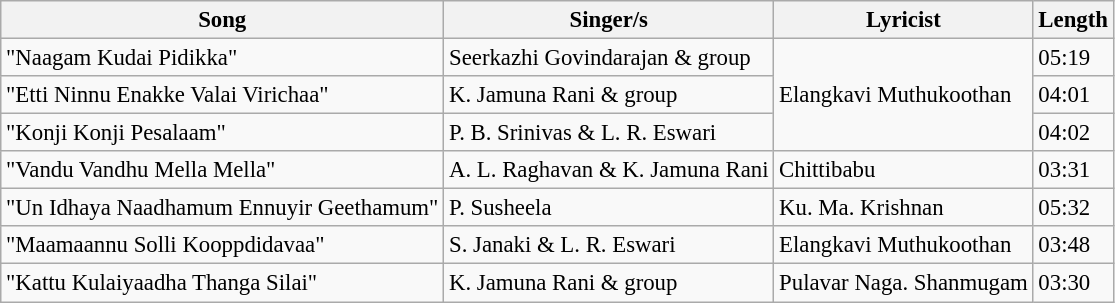<table class="wikitable" style="font-size:95%;">
<tr>
<th>Song</th>
<th>Singer/s</th>
<th>Lyricist</th>
<th>Length</th>
</tr>
<tr>
<td>"Naagam Kudai Pidikka"</td>
<td>Seerkazhi Govindarajan & group</td>
<td rowspan=3>Elangkavi Muthukoothan</td>
<td>05:19</td>
</tr>
<tr>
<td>"Etti Ninnu Enakke Valai Virichaa"</td>
<td>K. Jamuna Rani & group</td>
<td>04:01</td>
</tr>
<tr>
<td>"Konji Konji Pesalaam"</td>
<td>P. B. Srinivas & L. R. Eswari</td>
<td>04:02</td>
</tr>
<tr>
<td>"Vandu Vandhu Mella Mella"</td>
<td>A. L. Raghavan & K. Jamuna Rani</td>
<td>Chittibabu</td>
<td>03:31</td>
</tr>
<tr>
<td>"Un Idhaya Naadhamum Ennuyir Geethamum"</td>
<td>P. Susheela</td>
<td>Ku. Ma. Krishnan</td>
<td>05:32</td>
</tr>
<tr>
<td>"Maamaannu Solli Kooppdidavaa"</td>
<td>S. Janaki & L. R. Eswari</td>
<td>Elangkavi Muthukoothan</td>
<td>03:48</td>
</tr>
<tr>
<td>"Kattu Kulaiyaadha Thanga Silai"</td>
<td>K. Jamuna Rani & group</td>
<td>Pulavar Naga. Shanmugam</td>
<td>03:30</td>
</tr>
</table>
